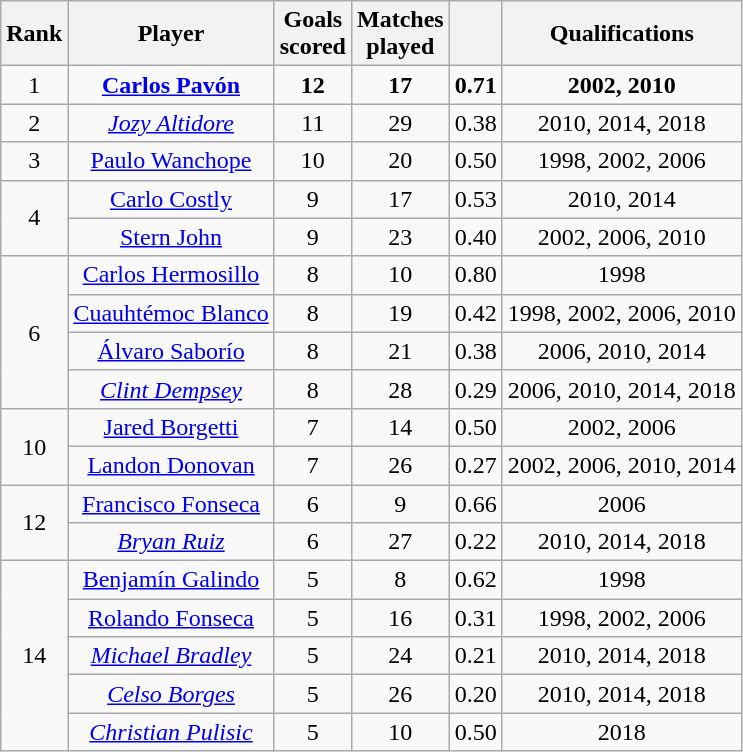<table class="wikitable sortable" style="text-align:center;">
<tr>
<th scope="col">Rank</th>
<th scope="col">Player</th>
<th scope="col">Goals<br>scored</th>
<th scope="col">Matches<br>played</th>
<th scope="col"></th>
<th scope="col">Qualifications</th>
</tr>
<tr>
<td>1</td>
<td> <strong><a href='#'>Carlos Pavón</a></strong></td>
<td><strong>12</strong></td>
<td><strong>17</strong></td>
<td><strong>0.71</strong></td>
<td><strong>2002, 2010</strong></td>
</tr>
<tr>
<td>2</td>
<td> <em><a href='#'>Jozy Altidore</a></em></td>
<td>11</td>
<td>29</td>
<td>0.38</td>
<td>2010, 2014, 2018</td>
</tr>
<tr>
<td>3</td>
<td> <a href='#'>Paulo Wanchope</a></td>
<td>10</td>
<td>20</td>
<td>0.50</td>
<td>1998, 2002, 2006</td>
</tr>
<tr>
<td rowspan="2">4</td>
<td> <a href='#'>Carlo Costly</a></td>
<td>9</td>
<td>17</td>
<td>0.53</td>
<td>2010, 2014</td>
</tr>
<tr>
<td> <a href='#'>Stern John</a></td>
<td>9</td>
<td>23</td>
<td>0.40</td>
<td>2002, 2006, 2010</td>
</tr>
<tr>
<td rowspan="4">6</td>
<td> <a href='#'>Carlos Hermosillo</a></td>
<td>8</td>
<td>10</td>
<td>0.80</td>
<td>1998</td>
</tr>
<tr>
<td> <a href='#'>Cuauhtémoc Blanco</a></td>
<td>8</td>
<td>19</td>
<td>0.42</td>
<td>1998, 2002, 2006, 2010</td>
</tr>
<tr>
<td> <a href='#'>Álvaro Saborío</a></td>
<td>8</td>
<td>21</td>
<td>0.38</td>
<td>2006, 2010, 2014</td>
</tr>
<tr>
<td> <em><a href='#'>Clint Dempsey</a></em></td>
<td>8</td>
<td>28</td>
<td>0.29</td>
<td>2006, 2010, 2014, 2018</td>
</tr>
<tr>
<td rowspan="2">10</td>
<td> <a href='#'>Jared Borgetti</a></td>
<td>7</td>
<td>14</td>
<td>0.50</td>
<td>2002, 2006</td>
</tr>
<tr>
<td> <a href='#'>Landon Donovan</a></td>
<td>7</td>
<td>26</td>
<td>0.27</td>
<td>2002, 2006, 2010, 2014</td>
</tr>
<tr>
<td rowspan="2">12</td>
<td> <a href='#'>Francisco Fonseca</a></td>
<td>6</td>
<td>9</td>
<td>0.66</td>
<td>2006</td>
</tr>
<tr>
<td> <em><a href='#'>Bryan Ruiz</a></em></td>
<td>6</td>
<td>27</td>
<td>0.22</td>
<td>2010, 2014, 2018</td>
</tr>
<tr>
<td rowspan="5">14</td>
<td> <a href='#'>Benjamín Galindo</a></td>
<td>5</td>
<td>8</td>
<td>0.62</td>
<td>1998</td>
</tr>
<tr>
<td> <a href='#'>Rolando Fonseca</a></td>
<td>5</td>
<td>16</td>
<td>0.31</td>
<td>1998, 2002, 2006</td>
</tr>
<tr>
<td> <em><a href='#'>Michael Bradley</a></em></td>
<td>5</td>
<td>24</td>
<td>0.21</td>
<td>2010, 2014, 2018</td>
</tr>
<tr>
<td> <em><a href='#'>Celso Borges</a></em></td>
<td>5</td>
<td>26</td>
<td>0.20</td>
<td>2010, 2014, 2018</td>
</tr>
<tr>
<td> <em><a href='#'>Christian Pulisic</a></em></td>
<td>5</td>
<td>10</td>
<td>0.50</td>
<td>2018</td>
</tr>
</table>
